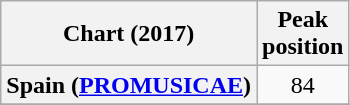<table class="wikitable sortable plainrowheaders" style="text-align:center">
<tr>
<th scope="col">Chart (2017)</th>
<th scope="col">Peak<br>position</th>
</tr>
<tr>
<th scope="row">Spain (<a href='#'>PROMUSICAE</a>)</th>
<td>84</td>
</tr>
<tr>
</tr>
</table>
